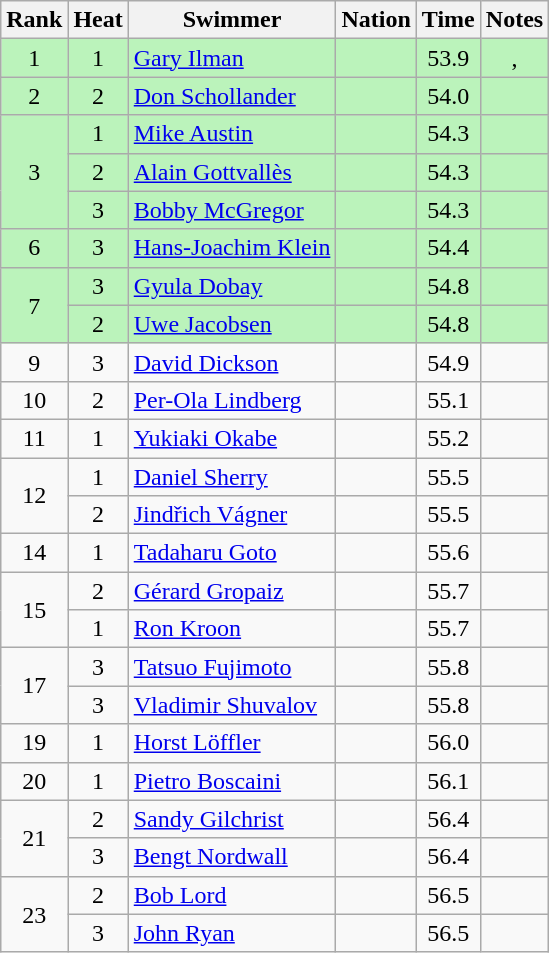<table class="wikitable sortable" style=text-align:center>
<tr>
<th>Rank</th>
<th>Heat</th>
<th>Swimmer</th>
<th>Nation</th>
<th>Time</th>
<th>Notes</th>
</tr>
<tr bgcolor=bbf3bb>
<td>1</td>
<td>1</td>
<td align=left><a href='#'>Gary Ilman</a></td>
<td align=left></td>
<td>53.9</td>
<td>, </td>
</tr>
<tr bgcolor=bbf3bb>
<td>2</td>
<td>2</td>
<td align=left><a href='#'>Don Schollander</a></td>
<td align=left></td>
<td>54.0</td>
<td></td>
</tr>
<tr bgcolor=bbf3bb>
<td rowspan=3>3</td>
<td>1</td>
<td align=left><a href='#'>Mike Austin</a></td>
<td align=left></td>
<td>54.3</td>
<td></td>
</tr>
<tr bgcolor=bbf3bb>
<td>2</td>
<td align=left><a href='#'>Alain Gottvallès</a></td>
<td align=left></td>
<td>54.3</td>
<td></td>
</tr>
<tr bgcolor=bbf3bb>
<td>3</td>
<td align=left><a href='#'>Bobby McGregor</a></td>
<td align=left></td>
<td>54.3</td>
<td></td>
</tr>
<tr bgcolor=bbf3bb>
<td>6</td>
<td>3</td>
<td align=left><a href='#'>Hans-Joachim Klein</a></td>
<td align=left></td>
<td>54.4</td>
<td></td>
</tr>
<tr bgcolor=bbf3bb>
<td rowspan=2>7</td>
<td>3</td>
<td align=left><a href='#'>Gyula Dobay</a></td>
<td align=left></td>
<td>54.8</td>
<td></td>
</tr>
<tr bgcolor=bbf3bb>
<td>2</td>
<td align=left><a href='#'>Uwe Jacobsen</a></td>
<td align=left></td>
<td>54.8</td>
<td></td>
</tr>
<tr>
<td>9</td>
<td>3</td>
<td align=left><a href='#'>David Dickson</a></td>
<td align=left></td>
<td>54.9</td>
<td></td>
</tr>
<tr>
<td>10</td>
<td>2</td>
<td align=left><a href='#'>Per-Ola Lindberg</a></td>
<td align=left></td>
<td>55.1</td>
<td></td>
</tr>
<tr>
<td>11</td>
<td>1</td>
<td align=left><a href='#'>Yukiaki Okabe</a></td>
<td align=left></td>
<td>55.2</td>
<td></td>
</tr>
<tr>
<td rowspan=2>12</td>
<td>1</td>
<td align=left><a href='#'>Daniel Sherry</a></td>
<td align=left></td>
<td>55.5</td>
<td></td>
</tr>
<tr>
<td>2</td>
<td align=left><a href='#'>Jindřich Vágner</a></td>
<td align=left></td>
<td>55.5</td>
<td></td>
</tr>
<tr>
<td>14</td>
<td>1</td>
<td align=left><a href='#'>Tadaharu Goto</a></td>
<td align=left></td>
<td>55.6</td>
<td></td>
</tr>
<tr>
<td rowspan=2>15</td>
<td>2</td>
<td align=left><a href='#'>Gérard Gropaiz</a></td>
<td align=left></td>
<td>55.7</td>
<td></td>
</tr>
<tr>
<td>1</td>
<td align=left><a href='#'>Ron Kroon</a></td>
<td align=left></td>
<td>55.7</td>
<td></td>
</tr>
<tr>
<td rowspan=2>17</td>
<td>3</td>
<td align=left><a href='#'>Tatsuo Fujimoto</a></td>
<td align=left></td>
<td>55.8</td>
<td></td>
</tr>
<tr>
<td>3</td>
<td align=left><a href='#'>Vladimir Shuvalov</a></td>
<td align=left></td>
<td>55.8</td>
<td></td>
</tr>
<tr>
<td>19</td>
<td>1</td>
<td align=left><a href='#'>Horst Löffler</a></td>
<td align=left></td>
<td>56.0</td>
<td></td>
</tr>
<tr>
<td>20</td>
<td>1</td>
<td align=left><a href='#'>Pietro Boscaini</a></td>
<td align=left></td>
<td>56.1</td>
<td></td>
</tr>
<tr>
<td rowspan=2>21</td>
<td>2</td>
<td align=left><a href='#'>Sandy Gilchrist</a></td>
<td align=left></td>
<td>56.4</td>
<td></td>
</tr>
<tr>
<td>3</td>
<td align=left><a href='#'>Bengt Nordwall</a></td>
<td align=left></td>
<td>56.4</td>
<td></td>
</tr>
<tr>
<td rowspan=2>23</td>
<td>2</td>
<td align=left><a href='#'>Bob Lord</a></td>
<td align=left></td>
<td>56.5</td>
<td></td>
</tr>
<tr>
<td>3</td>
<td align=left><a href='#'>John Ryan</a></td>
<td align=left></td>
<td>56.5</td>
<td></td>
</tr>
</table>
